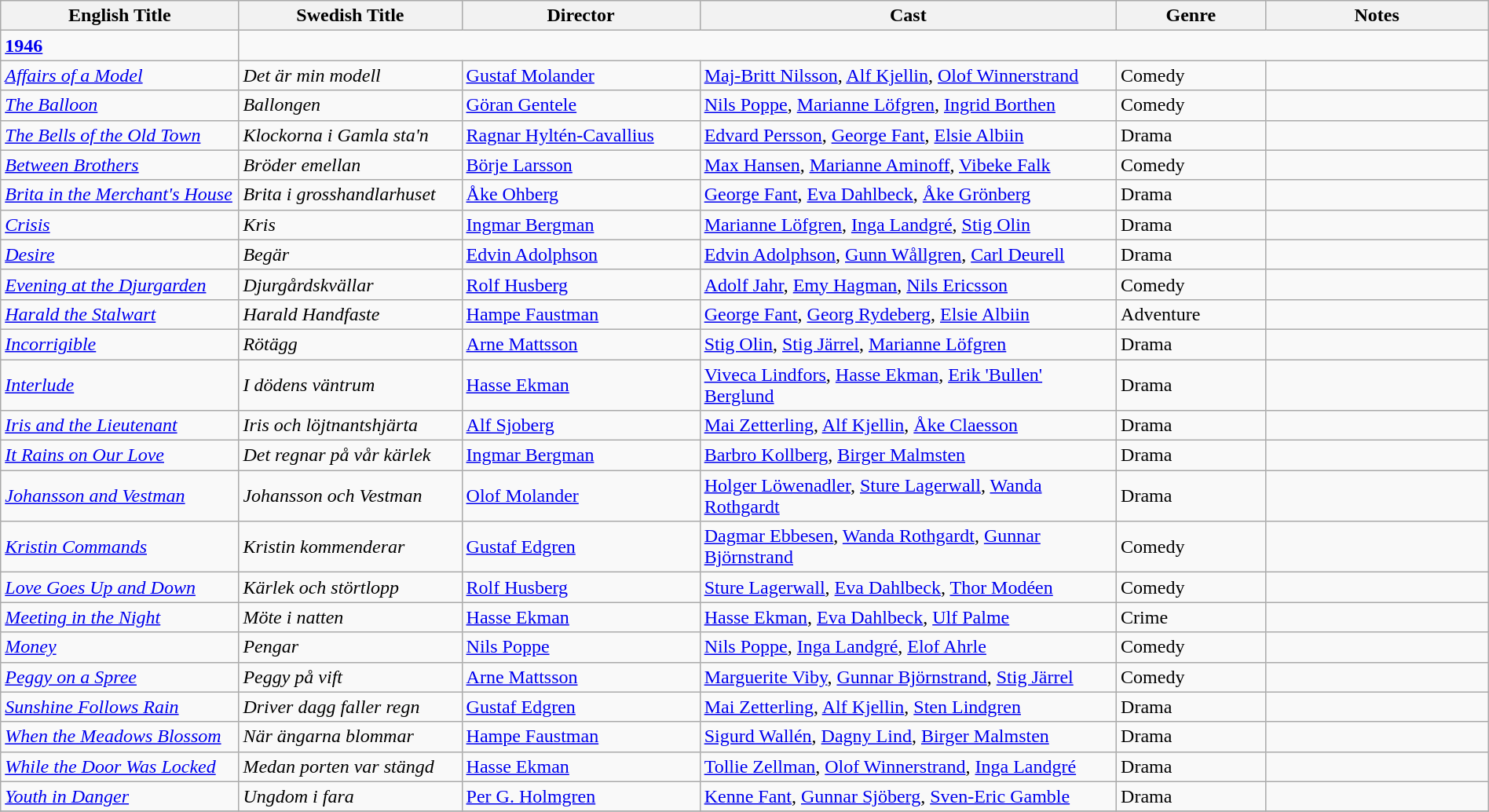<table class="wikitable" style="width:100%;">
<tr>
<th style="width:16%;">English Title</th>
<th style="width:15%;">Swedish Title</th>
<th style="width:16%;">Director</th>
<th style="width:28%;">Cast</th>
<th style="width:10%;">Genre</th>
<th style="width:15%;">Notes</th>
</tr>
<tr>
<td><strong><a href='#'>1946</a></strong></td>
</tr>
<tr>
<td><em><a href='#'>Affairs of a Model</a></em></td>
<td><em>Det är min modell</em></td>
<td><a href='#'>Gustaf Molander</a></td>
<td><a href='#'>Maj-Britt Nilsson</a>, <a href='#'>Alf Kjellin</a>, <a href='#'>Olof Winnerstrand</a></td>
<td>Comedy</td>
<td></td>
</tr>
<tr>
<td><em><a href='#'>The Balloon</a></em></td>
<td><em>Ballongen</em></td>
<td><a href='#'>Göran Gentele</a></td>
<td><a href='#'>Nils Poppe</a>, <a href='#'>Marianne Löfgren</a>, <a href='#'>Ingrid Borthen</a></td>
<td>Comedy</td>
<td></td>
</tr>
<tr>
<td><em><a href='#'>The Bells of the Old Town</a></em></td>
<td><em>Klockorna i Gamla sta'n</em></td>
<td><a href='#'>Ragnar Hyltén-Cavallius</a></td>
<td><a href='#'>Edvard Persson</a>, <a href='#'>George Fant</a>, <a href='#'>Elsie Albiin</a></td>
<td>Drama</td>
<td></td>
</tr>
<tr>
<td><em><a href='#'>Between Brothers</a></em></td>
<td><em>Bröder emellan</em></td>
<td><a href='#'>Börje Larsson</a></td>
<td><a href='#'>Max Hansen</a>, <a href='#'>Marianne Aminoff</a>, <a href='#'>Vibeke Falk</a></td>
<td>Comedy</td>
<td></td>
</tr>
<tr>
<td><em><a href='#'>Brita in the Merchant's House</a></em></td>
<td><em>Brita i grosshandlarhuset</em></td>
<td><a href='#'>Åke Ohberg</a></td>
<td><a href='#'>George Fant</a>, <a href='#'>Eva Dahlbeck</a>, <a href='#'>Åke Grönberg</a></td>
<td>Drama</td>
<td></td>
</tr>
<tr>
<td><em><a href='#'>Crisis</a></em></td>
<td><em>Kris</em></td>
<td><a href='#'>Ingmar Bergman</a></td>
<td><a href='#'>Marianne Löfgren</a>, <a href='#'>Inga Landgré</a>, <a href='#'>Stig Olin</a></td>
<td>Drama</td>
<td></td>
</tr>
<tr>
<td><em><a href='#'>Desire</a></em></td>
<td><em>Begär</em></td>
<td><a href='#'>Edvin Adolphson</a></td>
<td><a href='#'>Edvin Adolphson</a>, <a href='#'>Gunn Wållgren</a>, <a href='#'>Carl Deurell</a></td>
<td>Drama</td>
<td></td>
</tr>
<tr>
<td><em><a href='#'>Evening at the Djurgarden</a></em></td>
<td><em>Djurgårdskvällar</em></td>
<td><a href='#'>Rolf Husberg</a></td>
<td><a href='#'>Adolf Jahr</a>, <a href='#'>Emy Hagman</a>, <a href='#'>Nils Ericsson</a></td>
<td>Comedy</td>
<td></td>
</tr>
<tr>
<td><em><a href='#'>Harald the Stalwart</a></em></td>
<td><em>Harald Handfaste</em></td>
<td><a href='#'>Hampe Faustman</a></td>
<td><a href='#'>George Fant</a>, <a href='#'>Georg Rydeberg</a>, <a href='#'>Elsie Albiin</a></td>
<td>Adventure</td>
<td></td>
</tr>
<tr>
<td><em><a href='#'>Incorrigible</a></em></td>
<td><em>Rötägg</em></td>
<td><a href='#'>Arne Mattsson</a></td>
<td><a href='#'>Stig Olin</a>, <a href='#'>Stig Järrel</a>, <a href='#'>Marianne Löfgren</a></td>
<td>Drama</td>
<td></td>
</tr>
<tr>
<td><em><a href='#'>Interlude</a></em></td>
<td><em>I dödens väntrum</em></td>
<td><a href='#'>Hasse Ekman</a></td>
<td><a href='#'>Viveca Lindfors</a>, <a href='#'>Hasse Ekman</a>, <a href='#'>Erik 'Bullen' Berglund</a></td>
<td>Drama</td>
<td></td>
</tr>
<tr>
<td><em><a href='#'>Iris and the Lieutenant</a></em></td>
<td><em>Iris och löjtnantshjärta</em></td>
<td><a href='#'>Alf Sjoberg</a></td>
<td><a href='#'>Mai Zetterling</a>, <a href='#'>Alf Kjellin</a>, <a href='#'>Åke Claesson</a></td>
<td>Drama</td>
<td></td>
</tr>
<tr>
<td><em><a href='#'>It Rains on Our Love</a></em></td>
<td><em>Det regnar på vår kärlek</em></td>
<td><a href='#'>Ingmar Bergman</a></td>
<td><a href='#'>Barbro Kollberg</a>, <a href='#'>Birger Malmsten</a></td>
<td>Drama</td>
<td></td>
</tr>
<tr>
<td><em><a href='#'>Johansson and Vestman</a></em></td>
<td><em>Johansson och Vestman</em></td>
<td><a href='#'>Olof Molander</a></td>
<td><a href='#'>Holger Löwenadler</a>, <a href='#'>Sture Lagerwall</a>, <a href='#'>Wanda Rothgardt</a></td>
<td>Drama</td>
<td></td>
</tr>
<tr>
<td><em><a href='#'>Kristin Commands</a></em></td>
<td><em>Kristin kommenderar</em></td>
<td><a href='#'>Gustaf Edgren</a></td>
<td><a href='#'>Dagmar Ebbesen</a>, <a href='#'>Wanda Rothgardt</a>, <a href='#'>Gunnar Björnstrand</a></td>
<td>Comedy</td>
<td></td>
</tr>
<tr>
<td><em><a href='#'>Love Goes Up and Down</a></em></td>
<td><em>Kärlek och störtlopp</em></td>
<td><a href='#'>Rolf Husberg</a></td>
<td><a href='#'>Sture Lagerwall</a>, <a href='#'>Eva Dahlbeck</a>, <a href='#'>Thor Modéen</a></td>
<td>Comedy</td>
<td></td>
</tr>
<tr>
<td><em><a href='#'>Meeting in the Night</a></em></td>
<td><em>Möte i natten</em></td>
<td><a href='#'>Hasse Ekman</a></td>
<td><a href='#'>Hasse Ekman</a>, <a href='#'>Eva Dahlbeck</a>, <a href='#'>Ulf Palme</a></td>
<td>Crime</td>
<td></td>
</tr>
<tr>
<td><em><a href='#'>Money</a></em></td>
<td><em>Pengar</em></td>
<td><a href='#'>Nils Poppe</a></td>
<td><a href='#'>Nils Poppe</a>, <a href='#'>Inga Landgré</a>, <a href='#'>Elof Ahrle</a></td>
<td>Comedy</td>
<td></td>
</tr>
<tr>
<td><em><a href='#'>Peggy on a Spree</a></em></td>
<td><em>Peggy på vift</em></td>
<td><a href='#'>Arne Mattsson</a></td>
<td><a href='#'>Marguerite Viby</a>, <a href='#'>Gunnar Björnstrand</a>, <a href='#'>Stig Järrel</a></td>
<td>Comedy</td>
<td></td>
</tr>
<tr>
<td><em><a href='#'>Sunshine Follows Rain</a></em></td>
<td><em>Driver dagg faller regn</em></td>
<td><a href='#'>Gustaf Edgren</a></td>
<td><a href='#'>Mai Zetterling</a>, <a href='#'>Alf Kjellin</a>, <a href='#'>Sten Lindgren</a></td>
<td>Drama</td>
<td></td>
</tr>
<tr>
<td><em><a href='#'>When the Meadows Blossom</a></em></td>
<td><em>När ängarna blommar</em></td>
<td><a href='#'>Hampe Faustman</a></td>
<td><a href='#'>Sigurd Wallén</a>, <a href='#'>Dagny Lind</a>, <a href='#'>Birger Malmsten</a></td>
<td>Drama</td>
<td></td>
</tr>
<tr>
<td><em><a href='#'>While the Door Was Locked</a></em></td>
<td><em>Medan porten var stängd</em></td>
<td><a href='#'>Hasse Ekman</a></td>
<td><a href='#'>Tollie Zellman</a>, <a href='#'>Olof Winnerstrand</a>, <a href='#'>Inga Landgré</a></td>
<td>Drama</td>
</tr>
<tr>
<td><em><a href='#'>Youth in Danger</a></em></td>
<td><em>Ungdom i fara</em></td>
<td><a href='#'>Per G. Holmgren</a></td>
<td><a href='#'>Kenne Fant</a>, <a href='#'>Gunnar Sjöberg</a>, <a href='#'>Sven-Eric Gamble</a></td>
<td>Drama</td>
<td></td>
</tr>
<tr>
</tr>
</table>
